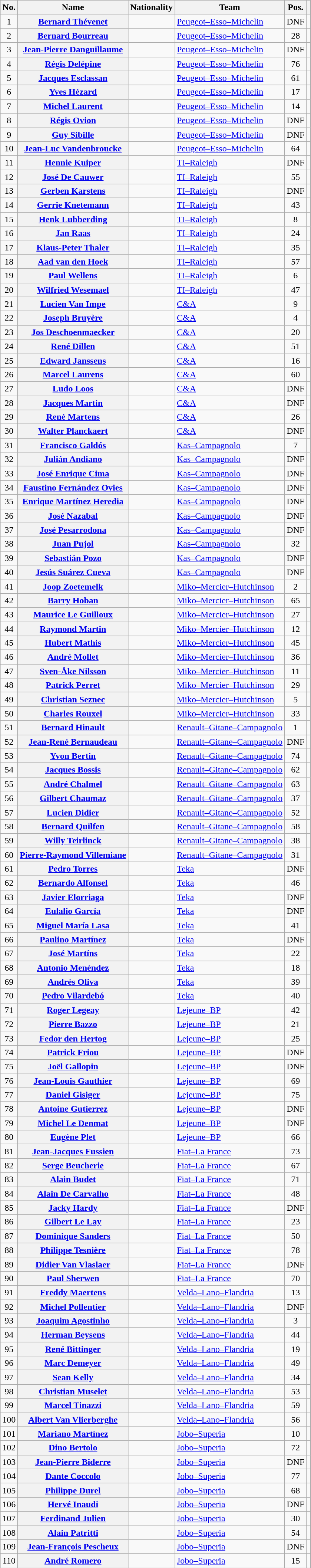<table class="wikitable plainrowheaders sortable">
<tr>
<th scope="col">No.</th>
<th scope="col">Name</th>
<th scope="col">Nationality</th>
<th scope="col">Team</th>
<th scope="col" data-sort-type="number">Pos.</th>
<th scope="col" class="unsortable"></th>
</tr>
<tr>
<td style="text-align:center;">1</td>
<th scope="row"><a href='#'>Bernard Thévenet</a></th>
<td></td>
<td><a href='#'>Peugeot–Esso–Michelin</a></td>
<td style="text-align:center;" data-sort-value="79">DNF</td>
<td style="text-align:center;"></td>
</tr>
<tr>
<td style="text-align:center;">2</td>
<th scope="row"><a href='#'>Bernard Bourreau</a></th>
<td></td>
<td><a href='#'>Peugeot–Esso–Michelin</a></td>
<td style="text-align:center;">28</td>
<td style="text-align:center;"></td>
</tr>
<tr>
<td style="text-align:center;">3</td>
<th scope="row"><a href='#'>Jean-Pierre Danguillaume</a></th>
<td></td>
<td><a href='#'>Peugeot–Esso–Michelin</a></td>
<td style="text-align:center;" data-sort-value="79">DNF</td>
<td style="text-align:center;"></td>
</tr>
<tr>
<td style="text-align:center;">4</td>
<th scope="row"><a href='#'>Régis Delépine</a></th>
<td></td>
<td><a href='#'>Peugeot–Esso–Michelin</a></td>
<td style="text-align:center;">76</td>
<td style="text-align:center;"></td>
</tr>
<tr>
<td style="text-align:center;">5</td>
<th scope="row"><a href='#'>Jacques Esclassan</a></th>
<td></td>
<td><a href='#'>Peugeot–Esso–Michelin</a></td>
<td style="text-align:center;">61</td>
<td style="text-align:center;"></td>
</tr>
<tr>
<td style="text-align:center;">6</td>
<th scope="row"><a href='#'>Yves Hézard</a></th>
<td></td>
<td><a href='#'>Peugeot–Esso–Michelin</a></td>
<td style="text-align:center;">17</td>
<td style="text-align:center;"></td>
</tr>
<tr>
<td style="text-align:center;">7</td>
<th scope="row"><a href='#'>Michel Laurent</a></th>
<td></td>
<td><a href='#'>Peugeot–Esso–Michelin</a></td>
<td style="text-align:center;">14</td>
<td style="text-align:center;"></td>
</tr>
<tr>
<td style="text-align:center;">8</td>
<th scope="row"><a href='#'>Régis Ovion</a></th>
<td></td>
<td><a href='#'>Peugeot–Esso–Michelin</a></td>
<td style="text-align:center;" data-sort-value="79">DNF</td>
<td style="text-align:center;"></td>
</tr>
<tr>
<td style="text-align:center;">9</td>
<th scope="row"><a href='#'>Guy Sibille</a></th>
<td></td>
<td><a href='#'>Peugeot–Esso–Michelin</a></td>
<td style="text-align:center;" data-sort-value="79">DNF</td>
<td style="text-align:center;"></td>
</tr>
<tr>
<td style="text-align:center;">10</td>
<th scope="row"><a href='#'>Jean-Luc Vandenbroucke</a></th>
<td></td>
<td><a href='#'>Peugeot–Esso–Michelin</a></td>
<td style="text-align:center;">64</td>
<td style="text-align:center;"></td>
</tr>
<tr>
<td style="text-align:center;">11</td>
<th scope="row"><a href='#'>Hennie Kuiper</a></th>
<td></td>
<td><a href='#'>TI–Raleigh</a></td>
<td style="text-align:center;" data-sort-value="79">DNF</td>
<td style="text-align:center;"></td>
</tr>
<tr>
<td style="text-align:center;">12</td>
<th scope="row"><a href='#'>José De Cauwer</a></th>
<td></td>
<td><a href='#'>TI–Raleigh</a></td>
<td style="text-align:center;">55</td>
<td style="text-align:center;"></td>
</tr>
<tr>
<td style="text-align:center;">13</td>
<th scope="row"><a href='#'>Gerben Karstens</a></th>
<td></td>
<td><a href='#'>TI–Raleigh</a></td>
<td style="text-align:center;" data-sort-value="79">DNF</td>
<td style="text-align:center;"></td>
</tr>
<tr>
<td style="text-align:center;">14</td>
<th scope="row"><a href='#'>Gerrie Knetemann</a></th>
<td></td>
<td><a href='#'>TI–Raleigh</a></td>
<td style="text-align:center;">43</td>
<td style="text-align:center;"></td>
</tr>
<tr>
<td style="text-align:center;">15</td>
<th scope="row"><a href='#'>Henk Lubberding</a></th>
<td></td>
<td><a href='#'>TI–Raleigh</a></td>
<td style="text-align:center;">8</td>
<td style="text-align:center;"></td>
</tr>
<tr>
<td style="text-align:center;">16</td>
<th scope="row"><a href='#'>Jan Raas</a></th>
<td></td>
<td><a href='#'>TI–Raleigh</a></td>
<td style="text-align:center;">24</td>
<td style="text-align:center;"></td>
</tr>
<tr>
<td style="text-align:center;">17</td>
<th scope="row"><a href='#'>Klaus-Peter Thaler</a></th>
<td></td>
<td><a href='#'>TI–Raleigh</a></td>
<td style="text-align:center;">35</td>
<td style="text-align:center;"></td>
</tr>
<tr>
<td style="text-align:center;">18</td>
<th scope="row"><a href='#'>Aad van den Hoek</a></th>
<td></td>
<td><a href='#'>TI–Raleigh</a></td>
<td style="text-align:center;">57</td>
<td style="text-align:center;"></td>
</tr>
<tr>
<td style="text-align:center;">19</td>
<th scope="row"><a href='#'>Paul Wellens</a></th>
<td></td>
<td><a href='#'>TI–Raleigh</a></td>
<td style="text-align:center;">6</td>
<td style="text-align:center;"></td>
</tr>
<tr>
<td style="text-align:center;">20</td>
<th scope="row"><a href='#'>Wilfried Wesemael</a></th>
<td></td>
<td><a href='#'>TI–Raleigh</a></td>
<td style="text-align:center;">47</td>
<td style="text-align:center;"></td>
</tr>
<tr>
<td style="text-align:center;">21</td>
<th scope="row"><a href='#'>Lucien Van Impe</a></th>
<td></td>
<td><a href='#'>C&A</a></td>
<td style="text-align:center;">9</td>
<td style="text-align:center;"></td>
</tr>
<tr>
<td style="text-align:center;">22</td>
<th scope="row"><a href='#'>Joseph Bruyère</a></th>
<td></td>
<td><a href='#'>C&A</a></td>
<td style="text-align:center;">4</td>
<td style="text-align:center;"></td>
</tr>
<tr>
<td style="text-align:center;">23</td>
<th scope="row"><a href='#'>Jos Deschoenmaecker</a></th>
<td></td>
<td><a href='#'>C&A</a></td>
<td style="text-align:center;">20</td>
<td style="text-align:center;"></td>
</tr>
<tr>
<td style="text-align:center;">24</td>
<th scope="row"><a href='#'>René Dillen</a></th>
<td></td>
<td><a href='#'>C&A</a></td>
<td style="text-align:center;">51</td>
<td style="text-align:center;"></td>
</tr>
<tr>
<td style="text-align:center;">25</td>
<th scope="row"><a href='#'>Edward Janssens</a></th>
<td></td>
<td><a href='#'>C&A</a></td>
<td style="text-align:center;">16</td>
<td style="text-align:center;"></td>
</tr>
<tr>
<td style="text-align:center;">26</td>
<th scope="row"><a href='#'>Marcel Laurens</a></th>
<td></td>
<td><a href='#'>C&A</a></td>
<td style="text-align:center;">60</td>
<td style="text-align:center;"></td>
</tr>
<tr>
<td style="text-align:center;">27</td>
<th scope="row"><a href='#'>Ludo Loos</a></th>
<td></td>
<td><a href='#'>C&A</a></td>
<td style="text-align:center;" data-sort-value="79">DNF</td>
<td style="text-align:center;"></td>
</tr>
<tr>
<td style="text-align:center;">28</td>
<th scope="row"><a href='#'>Jacques Martin</a></th>
<td></td>
<td><a href='#'>C&A</a></td>
<td style="text-align:center;" data-sort-value="79">DNF</td>
<td style="text-align:center;"></td>
</tr>
<tr>
<td style="text-align:center;">29</td>
<th scope="row"><a href='#'>René Martens</a></th>
<td></td>
<td><a href='#'>C&A</a></td>
<td style="text-align:center;">26</td>
<td style="text-align:center;"></td>
</tr>
<tr>
<td style="text-align:center;">30</td>
<th scope="row"><a href='#'>Walter Planckaert</a></th>
<td></td>
<td><a href='#'>C&A</a></td>
<td style="text-align:center;" data-sort-value="79">DNF</td>
<td style="text-align:center;"></td>
</tr>
<tr>
<td style="text-align:center;">31</td>
<th scope="row"><a href='#'>Francisco Galdós</a></th>
<td></td>
<td><a href='#'>Kas–Campagnolo</a></td>
<td style="text-align:center;">7</td>
<td style="text-align:center;"></td>
</tr>
<tr>
<td style="text-align:center;">32</td>
<th scope="row"><a href='#'>Julián Andiano</a></th>
<td></td>
<td><a href='#'>Kas–Campagnolo</a></td>
<td style="text-align:center;" data-sort-value="79">DNF</td>
<td style="text-align:center;"></td>
</tr>
<tr>
<td style="text-align:center;">33</td>
<th scope="row"><a href='#'>José Enrique Cima</a></th>
<td></td>
<td><a href='#'>Kas–Campagnolo</a></td>
<td style="text-align:center;" data-sort-value="79">DNF</td>
<td style="text-align:center;"></td>
</tr>
<tr>
<td style="text-align:center;">34</td>
<th scope="row"><a href='#'>Faustino Fernández Ovies</a></th>
<td></td>
<td><a href='#'>Kas–Campagnolo</a></td>
<td style="text-align:center;" data-sort-value="79">DNF</td>
<td style="text-align:center;"></td>
</tr>
<tr>
<td style="text-align:center;">35</td>
<th scope="row"><a href='#'>Enrique Martínez Heredia</a></th>
<td></td>
<td><a href='#'>Kas–Campagnolo</a></td>
<td style="text-align:center;" data-sort-value="79">DNF</td>
<td style="text-align:center;"></td>
</tr>
<tr>
<td style="text-align:center;">36</td>
<th scope="row"><a href='#'>José Nazabal</a></th>
<td></td>
<td><a href='#'>Kas–Campagnolo</a></td>
<td style="text-align:center;" data-sort-value="79">DNF</td>
<td style="text-align:center;"></td>
</tr>
<tr>
<td style="text-align:center;">37</td>
<th scope="row"><a href='#'>José Pesarrodona</a></th>
<td></td>
<td><a href='#'>Kas–Campagnolo</a></td>
<td style="text-align:center;" data-sort-value="79">DNF</td>
<td style="text-align:center;"></td>
</tr>
<tr>
<td style="text-align:center;">38</td>
<th scope="row"><a href='#'>Juan Pujol</a></th>
<td></td>
<td><a href='#'>Kas–Campagnolo</a></td>
<td style="text-align:center;">32</td>
<td style="text-align:center;"></td>
</tr>
<tr>
<td style="text-align:center;">39</td>
<th scope="row"><a href='#'>Sebastián Pozo</a></th>
<td></td>
<td><a href='#'>Kas–Campagnolo</a></td>
<td style="text-align:center;" data-sort-value="79">DNF</td>
<td style="text-align:center;"></td>
</tr>
<tr>
<td style="text-align:center;">40</td>
<th scope="row"><a href='#'>Jesús Suárez Cueva</a></th>
<td></td>
<td><a href='#'>Kas–Campagnolo</a></td>
<td style="text-align:center;" data-sort-value="79">DNF</td>
<td style="text-align:center;"></td>
</tr>
<tr>
<td style="text-align:center;">41</td>
<th scope="row"><a href='#'>Joop Zoetemelk</a></th>
<td></td>
<td><a href='#'>Miko–Mercier–Hutchinson</a></td>
<td style="text-align:center;">2</td>
<td style="text-align:center;"></td>
</tr>
<tr>
<td style="text-align:center;">42</td>
<th scope="row"><a href='#'>Barry Hoban</a></th>
<td></td>
<td><a href='#'>Miko–Mercier–Hutchinson</a></td>
<td style="text-align:center;">65</td>
<td style="text-align:center;"></td>
</tr>
<tr>
<td style="text-align:center;">43</td>
<th scope="row"><a href='#'>Maurice Le Guilloux</a></th>
<td></td>
<td><a href='#'>Miko–Mercier–Hutchinson</a></td>
<td style="text-align:center;">27</td>
<td style="text-align:center;"></td>
</tr>
<tr>
<td style="text-align:center;">44</td>
<th scope="row"><a href='#'>Raymond Martin</a></th>
<td></td>
<td><a href='#'>Miko–Mercier–Hutchinson</a></td>
<td style="text-align:center;">12</td>
<td style="text-align:center;"></td>
</tr>
<tr>
<td style="text-align:center;">45</td>
<th scope="row"><a href='#'>Hubert Mathis</a></th>
<td></td>
<td><a href='#'>Miko–Mercier–Hutchinson</a></td>
<td style="text-align:center;">45</td>
<td style="text-align:center;"></td>
</tr>
<tr>
<td style="text-align:center;">46</td>
<th scope="row"><a href='#'>André Mollet</a></th>
<td></td>
<td><a href='#'>Miko–Mercier–Hutchinson</a></td>
<td style="text-align:center;">36</td>
<td style="text-align:center;"></td>
</tr>
<tr>
<td style="text-align:center;">47</td>
<th scope="row"><a href='#'>Sven-Åke Nilsson</a></th>
<td></td>
<td><a href='#'>Miko–Mercier–Hutchinson</a></td>
<td style="text-align:center;">11</td>
<td style="text-align:center;"></td>
</tr>
<tr>
<td style="text-align:center;">48</td>
<th scope="row"><a href='#'>Patrick Perret</a></th>
<td></td>
<td><a href='#'>Miko–Mercier–Hutchinson</a></td>
<td style="text-align:center;">29</td>
<td style="text-align:center;"></td>
</tr>
<tr>
<td style="text-align:center;">49</td>
<th scope="row"><a href='#'>Christian Seznec</a></th>
<td></td>
<td><a href='#'>Miko–Mercier–Hutchinson</a></td>
<td style="text-align:center;">5</td>
<td style="text-align:center;"></td>
</tr>
<tr>
<td style="text-align:center;">50</td>
<th scope="row"><a href='#'>Charles Rouxel</a></th>
<td></td>
<td><a href='#'>Miko–Mercier–Hutchinson</a></td>
<td style="text-align:center;">33</td>
<td style="text-align:center;"></td>
</tr>
<tr>
<td style="text-align:center;">51</td>
<th scope="row"><a href='#'>Bernard Hinault</a></th>
<td></td>
<td><a href='#'>Renault–Gitane–Campagnolo</a></td>
<td style="text-align:center;">1</td>
<td style="text-align:center;"></td>
</tr>
<tr>
<td style="text-align:center;">52</td>
<th scope="row"><a href='#'>Jean-René Bernaudeau</a></th>
<td></td>
<td><a href='#'>Renault–Gitane–Campagnolo</a></td>
<td style="text-align:center;" data-sort-value="79">DNF</td>
<td style="text-align:center;"></td>
</tr>
<tr>
<td style="text-align:center;">53</td>
<th scope="row"><a href='#'>Yvon Bertin</a></th>
<td></td>
<td><a href='#'>Renault–Gitane–Campagnolo</a></td>
<td style="text-align:center;">74</td>
<td style="text-align:center;"></td>
</tr>
<tr>
<td style="text-align:center;">54</td>
<th scope="row"><a href='#'>Jacques Bossis</a></th>
<td></td>
<td><a href='#'>Renault–Gitane–Campagnolo</a></td>
<td style="text-align:center;">62</td>
<td style="text-align:center;"></td>
</tr>
<tr>
<td style="text-align:center;">55</td>
<th scope="row"><a href='#'>André Chalmel</a></th>
<td></td>
<td><a href='#'>Renault–Gitane–Campagnolo</a></td>
<td style="text-align:center;">63</td>
<td style="text-align:center;"></td>
</tr>
<tr>
<td style="text-align:center;">56</td>
<th scope="row"><a href='#'>Gilbert Chaumaz</a></th>
<td></td>
<td><a href='#'>Renault–Gitane–Campagnolo</a></td>
<td style="text-align:center;">37</td>
<td style="text-align:center;"></td>
</tr>
<tr>
<td style="text-align:center;">57</td>
<th scope="row"><a href='#'>Lucien Didier</a></th>
<td></td>
<td><a href='#'>Renault–Gitane–Campagnolo</a></td>
<td style="text-align:center;">52</td>
<td style="text-align:center;"></td>
</tr>
<tr>
<td style="text-align:center;">58</td>
<th scope="row"><a href='#'>Bernard Quilfen</a></th>
<td></td>
<td><a href='#'>Renault–Gitane–Campagnolo</a></td>
<td style="text-align:center;">58</td>
<td style="text-align:center;"></td>
</tr>
<tr>
<td style="text-align:center;">59</td>
<th scope="row"><a href='#'>Willy Teirlinck</a></th>
<td></td>
<td><a href='#'>Renault–Gitane–Campagnolo</a></td>
<td style="text-align:center;">38</td>
<td style="text-align:center;"></td>
</tr>
<tr>
<td style="text-align:center;">60</td>
<th scope="row"><a href='#'>Pierre-Raymond Villemiane</a></th>
<td></td>
<td><a href='#'>Renault–Gitane–Campagnolo</a></td>
<td style="text-align:center;">31</td>
<td style="text-align:center;"></td>
</tr>
<tr>
<td style="text-align:center;">61</td>
<th scope="row"><a href='#'>Pedro Torres</a></th>
<td></td>
<td><a href='#'>Teka</a></td>
<td style="text-align:center;" data-sort-value="79">DNF</td>
<td style="text-align:center;"></td>
</tr>
<tr>
<td style="text-align:center;">62</td>
<th scope="row"><a href='#'>Bernardo Alfonsel</a></th>
<td></td>
<td><a href='#'>Teka</a></td>
<td style="text-align:center;">46</td>
<td style="text-align:center;"></td>
</tr>
<tr>
<td style="text-align:center;">63</td>
<th scope="row"><a href='#'>Javier Elorriaga</a></th>
<td></td>
<td><a href='#'>Teka</a></td>
<td style="text-align:center;" data-sort-value="79">DNF</td>
<td style="text-align:center;"></td>
</tr>
<tr>
<td style="text-align:center;">64</td>
<th scope="row"><a href='#'>Eulalio García</a></th>
<td></td>
<td><a href='#'>Teka</a></td>
<td style="text-align:center;" data-sort-value="79">DNF</td>
<td style="text-align:center;"></td>
</tr>
<tr>
<td style="text-align:center;">65</td>
<th scope="row"><a href='#'>Miguel María Lasa</a></th>
<td></td>
<td><a href='#'>Teka</a></td>
<td style="text-align:center;">41</td>
<td style="text-align:center;"></td>
</tr>
<tr>
<td style="text-align:center;">66</td>
<th scope="row"><a href='#'>Paulino Martínez</a></th>
<td></td>
<td><a href='#'>Teka</a></td>
<td style="text-align:center;" data-sort-value="79">DNF</td>
<td style="text-align:center;"></td>
</tr>
<tr>
<td style="text-align:center;">67</td>
<th scope="row"><a href='#'>José Martíns</a></th>
<td></td>
<td><a href='#'>Teka</a></td>
<td style="text-align:center;">22</td>
<td style="text-align:center;"></td>
</tr>
<tr>
<td style="text-align:center;">68</td>
<th scope="row"><a href='#'>Antonio Menéndez</a></th>
<td></td>
<td><a href='#'>Teka</a></td>
<td style="text-align:center;">18</td>
<td style="text-align:center;"></td>
</tr>
<tr>
<td style="text-align:center;">69</td>
<th scope="row"><a href='#'>Andrés Oliva</a></th>
<td></td>
<td><a href='#'>Teka</a></td>
<td style="text-align:center;">39</td>
<td style="text-align:center;"></td>
</tr>
<tr>
<td style="text-align:center;">70</td>
<th scope="row"><a href='#'>Pedro Vilardebó</a></th>
<td></td>
<td><a href='#'>Teka</a></td>
<td style="text-align:center;">40</td>
<td style="text-align:center;"></td>
</tr>
<tr>
<td style="text-align:center;">71</td>
<th scope="row"><a href='#'>Roger Legeay</a></th>
<td></td>
<td><a href='#'>Lejeune–BP</a></td>
<td style="text-align:center;">42</td>
<td style="text-align:center;"></td>
</tr>
<tr>
<td style="text-align:center;">72</td>
<th scope="row"><a href='#'>Pierre Bazzo</a></th>
<td></td>
<td><a href='#'>Lejeune–BP</a></td>
<td style="text-align:center;">21</td>
<td style="text-align:center;"></td>
</tr>
<tr>
<td style="text-align:center;">73</td>
<th scope="row"><a href='#'>Fedor den Hertog</a></th>
<td></td>
<td><a href='#'>Lejeune–BP</a></td>
<td style="text-align:center;">25</td>
<td style="text-align:center;"></td>
</tr>
<tr>
<td style="text-align:center;">74</td>
<th scope="row"><a href='#'>Patrick Friou</a></th>
<td></td>
<td><a href='#'>Lejeune–BP</a></td>
<td style="text-align:center;" data-sort-value="79">DNF</td>
<td style="text-align:center;"></td>
</tr>
<tr>
<td style="text-align:center;">75</td>
<th scope="row"><a href='#'>Joël Gallopin</a></th>
<td></td>
<td><a href='#'>Lejeune–BP</a></td>
<td style="text-align:center;" data-sort-value="79">DNF</td>
<td style="text-align:center;"></td>
</tr>
<tr>
<td style="text-align:center;">76</td>
<th scope="row"><a href='#'>Jean-Louis Gauthier</a></th>
<td></td>
<td><a href='#'>Lejeune–BP</a></td>
<td style="text-align:center;">69</td>
<td style="text-align:center;"></td>
</tr>
<tr>
<td style="text-align:center;">77</td>
<th scope="row"><a href='#'>Daniel Gisiger</a></th>
<td></td>
<td><a href='#'>Lejeune–BP</a></td>
<td style="text-align:center;">75</td>
<td style="text-align:center;"></td>
</tr>
<tr>
<td style="text-align:center;">78</td>
<th scope="row"><a href='#'>Antoine Gutierrez</a></th>
<td></td>
<td><a href='#'>Lejeune–BP</a></td>
<td style="text-align:center;" data-sort-value="79">DNF</td>
<td style="text-align:center;"></td>
</tr>
<tr>
<td style="text-align:center;">79</td>
<th scope="row"><a href='#'>Michel Le Denmat</a></th>
<td></td>
<td><a href='#'>Lejeune–BP</a></td>
<td style="text-align:center;" data-sort-value="79">DNF</td>
<td style="text-align:center;"></td>
</tr>
<tr>
<td style="text-align:center;">80</td>
<th scope="row"><a href='#'>Eugène Plet</a></th>
<td></td>
<td><a href='#'>Lejeune–BP</a></td>
<td style="text-align:center;">66</td>
<td style="text-align:center;"></td>
</tr>
<tr>
<td style="text-align:center;">81</td>
<th scope="row"><a href='#'>Jean-Jacques Fussien</a></th>
<td></td>
<td><a href='#'>Fiat–La France</a></td>
<td style="text-align:center;">73</td>
<td style="text-align:center;"></td>
</tr>
<tr>
<td style="text-align:center;">82</td>
<th scope="row"><a href='#'>Serge Beucherie</a></th>
<td></td>
<td><a href='#'>Fiat–La France</a></td>
<td style="text-align:center;">67</td>
<td style="text-align:center;"></td>
</tr>
<tr>
<td style="text-align:center;">83</td>
<th scope="row"><a href='#'>Alain Budet</a></th>
<td></td>
<td><a href='#'>Fiat–La France</a></td>
<td style="text-align:center;">71</td>
<td style="text-align:center;"></td>
</tr>
<tr>
<td style="text-align:center;">84</td>
<th scope="row"><a href='#'>Alain De Carvalho</a></th>
<td></td>
<td><a href='#'>Fiat–La France</a></td>
<td style="text-align:center;">48</td>
<td style="text-align:center;"></td>
</tr>
<tr>
<td style="text-align:center;">85</td>
<th scope="row"><a href='#'>Jacky Hardy</a></th>
<td></td>
<td><a href='#'>Fiat–La France</a></td>
<td style="text-align:center;" data-sort-value="79">DNF</td>
<td style="text-align:center;"></td>
</tr>
<tr>
<td style="text-align:center;">86</td>
<th scope="row"><a href='#'>Gilbert Le Lay</a></th>
<td></td>
<td><a href='#'>Fiat–La France</a></td>
<td style="text-align:center;">23</td>
<td style="text-align:center;"></td>
</tr>
<tr>
<td style="text-align:center;">87</td>
<th scope="row"><a href='#'>Dominique Sanders</a></th>
<td></td>
<td><a href='#'>Fiat–La France</a></td>
<td style="text-align:center;">50</td>
<td style="text-align:center;"></td>
</tr>
<tr>
<td style="text-align:center;">88</td>
<th scope="row"><a href='#'>Philippe Tesnière</a></th>
<td></td>
<td><a href='#'>Fiat–La France</a></td>
<td style="text-align:center;">78</td>
<td style="text-align:center;"></td>
</tr>
<tr>
<td style="text-align:center;">89</td>
<th scope="row"><a href='#'>Didier Van Vlaslaer</a></th>
<td></td>
<td><a href='#'>Fiat–La France</a></td>
<td style="text-align:center;" data-sort-value="79">DNF</td>
<td style="text-align:center;"></td>
</tr>
<tr>
<td style="text-align:center;">90</td>
<th scope="row"><a href='#'>Paul Sherwen</a></th>
<td></td>
<td><a href='#'>Fiat–La France</a></td>
<td style="text-align:center;">70</td>
<td style="text-align:center;"></td>
</tr>
<tr>
<td style="text-align:center;">91</td>
<th scope="row"><a href='#'>Freddy Maertens</a></th>
<td></td>
<td><a href='#'>Velda–Lano–Flandria</a></td>
<td style="text-align:center;">13</td>
<td style="text-align:center;"></td>
</tr>
<tr>
<td style="text-align:center;">92</td>
<th scope="row"><a href='#'>Michel Pollentier</a></th>
<td></td>
<td><a href='#'>Velda–Lano–Flandria</a></td>
<td style="text-align:center;" data-sort-value="79">DNF</td>
<td style="text-align:center;"></td>
</tr>
<tr>
<td style="text-align:center;">93</td>
<th scope="row"><a href='#'>Joaquim Agostinho</a></th>
<td></td>
<td><a href='#'>Velda–Lano–Flandria</a></td>
<td style="text-align:center;">3</td>
<td style="text-align:center;"></td>
</tr>
<tr>
<td style="text-align:center;">94</td>
<th scope="row"><a href='#'>Herman Beysens</a></th>
<td></td>
<td><a href='#'>Velda–Lano–Flandria</a></td>
<td style="text-align:center;">44</td>
<td style="text-align:center;"></td>
</tr>
<tr>
<td style="text-align:center;">95</td>
<th scope="row"><a href='#'>René Bittinger</a></th>
<td></td>
<td><a href='#'>Velda–Lano–Flandria</a></td>
<td style="text-align:center;">19</td>
<td style="text-align:center;"></td>
</tr>
<tr>
<td style="text-align:center;">96</td>
<th scope="row"><a href='#'>Marc Demeyer</a></th>
<td></td>
<td><a href='#'>Velda–Lano–Flandria</a></td>
<td style="text-align:center;">49</td>
<td style="text-align:center;"></td>
</tr>
<tr>
<td style="text-align:center;">97</td>
<th scope="row"><a href='#'>Sean Kelly</a></th>
<td></td>
<td><a href='#'>Velda–Lano–Flandria</a></td>
<td style="text-align:center;">34</td>
<td style="text-align:center;"></td>
</tr>
<tr>
<td style="text-align:center;">98</td>
<th scope="row"><a href='#'>Christian Muselet</a></th>
<td></td>
<td><a href='#'>Velda–Lano–Flandria</a></td>
<td style="text-align:center;">53</td>
<td style="text-align:center;"></td>
</tr>
<tr>
<td style="text-align:center;">99</td>
<th scope="row"><a href='#'>Marcel Tinazzi</a></th>
<td></td>
<td><a href='#'>Velda–Lano–Flandria</a></td>
<td style="text-align:center;">59</td>
<td style="text-align:center;"></td>
</tr>
<tr>
<td style="text-align:center;">100</td>
<th scope="row"><a href='#'>Albert Van Vlierberghe</a></th>
<td></td>
<td><a href='#'>Velda–Lano–Flandria</a></td>
<td style="text-align:center;">56</td>
<td style="text-align:center;"></td>
</tr>
<tr>
<td style="text-align:center;">101</td>
<th scope="row"><a href='#'>Mariano Martínez</a></th>
<td></td>
<td><a href='#'>Jobo–Superia</a></td>
<td style="text-align:center;">10</td>
<td style="text-align:center;"></td>
</tr>
<tr>
<td style="text-align:center;">102</td>
<th scope="row"><a href='#'>Dino Bertolo</a></th>
<td></td>
<td><a href='#'>Jobo–Superia</a></td>
<td style="text-align:center;">72</td>
<td style="text-align:center;"></td>
</tr>
<tr>
<td style="text-align:center;">103</td>
<th scope="row"><a href='#'>Jean-Pierre Biderre</a></th>
<td></td>
<td><a href='#'>Jobo–Superia</a></td>
<td style="text-align:center;" data-sort-value="79">DNF</td>
<td style="text-align:center;"></td>
</tr>
<tr>
<td style="text-align:center;">104</td>
<th scope="row"><a href='#'>Dante Coccolo</a></th>
<td></td>
<td><a href='#'>Jobo–Superia</a></td>
<td style="text-align:center;">77</td>
<td style="text-align:center;"></td>
</tr>
<tr>
<td style="text-align:center;">105</td>
<th scope="row"><a href='#'>Philippe Durel</a></th>
<td></td>
<td><a href='#'>Jobo–Superia</a></td>
<td style="text-align:center;">68</td>
<td style="text-align:center;"></td>
</tr>
<tr>
<td style="text-align:center;">106</td>
<th scope="row"><a href='#'>Hervé Inaudi</a></th>
<td></td>
<td><a href='#'>Jobo–Superia</a></td>
<td style="text-align:center;" data-sort-value="79">DNF</td>
<td style="text-align:center;"></td>
</tr>
<tr>
<td style="text-align:center;">107</td>
<th scope="row"><a href='#'>Ferdinand Julien</a></th>
<td></td>
<td><a href='#'>Jobo–Superia</a></td>
<td style="text-align:center;">30</td>
<td style="text-align:center;"></td>
</tr>
<tr>
<td style="text-align:center;">108</td>
<th scope="row"><a href='#'>Alain Patritti</a></th>
<td></td>
<td><a href='#'>Jobo–Superia</a></td>
<td style="text-align:center;">54</td>
<td style="text-align:center;"></td>
</tr>
<tr>
<td style="text-align:center;">109</td>
<th scope="row"><a href='#'>Jean-François Pescheux</a></th>
<td></td>
<td><a href='#'>Jobo–Superia</a></td>
<td style="text-align:center;" data-sort-value="79">DNF</td>
<td style="text-align:center;"></td>
</tr>
<tr>
<td style="text-align:center;">110</td>
<th scope="row"><a href='#'>André Romero</a></th>
<td></td>
<td><a href='#'>Jobo–Superia</a></td>
<td style="text-align:center;">15</td>
<td style="text-align:center;"></td>
</tr>
</table>
